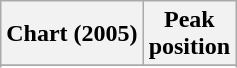<table class="wikitable sortable plainrowheaders">
<tr>
<th scope="col">Chart (2005)</th>
<th scope="col">Peak<br>position</th>
</tr>
<tr>
</tr>
<tr>
</tr>
<tr>
</tr>
<tr>
</tr>
</table>
